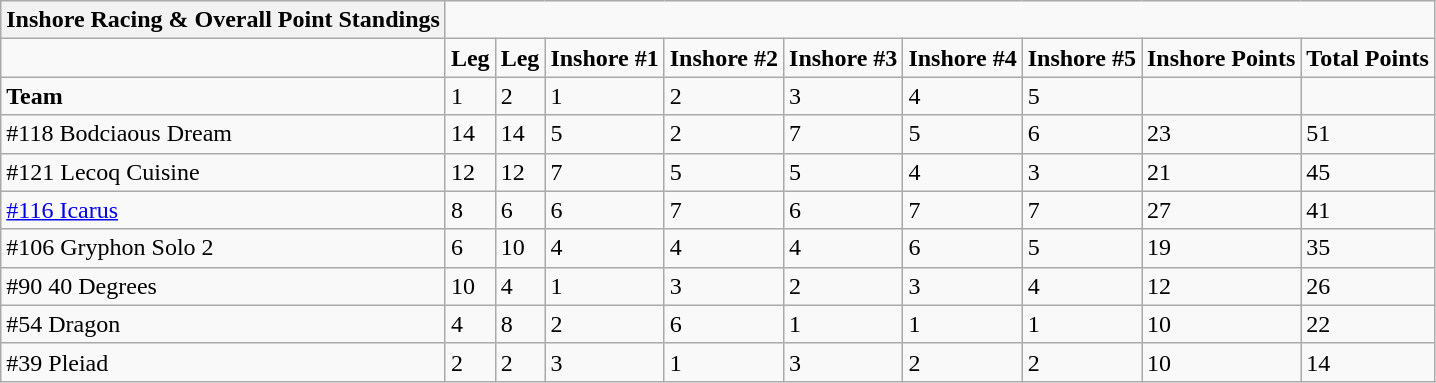<table class="wikitable">
<tr>
<th>Inshore Racing & Overall Point Standings</th>
</tr>
<tr>
<td></td>
<td><strong>Leg</strong></td>
<td><strong>Leg</strong></td>
<td><strong>Inshore #1</strong></td>
<td><strong>Inshore #2</strong></td>
<td><strong>Inshore #3</strong></td>
<td><strong>Inshore #4</strong></td>
<td><strong>Inshore #5</strong></td>
<td><strong>Inshore Points</strong></td>
<td><strong>Total Points</strong></td>
</tr>
<tr>
<td><strong>Team</strong></td>
<td>1</td>
<td>2</td>
<td>1</td>
<td>2</td>
<td>3</td>
<td>4</td>
<td>5</td>
<td></td>
<td></td>
</tr>
<tr>
<td>#118 Bodciaous Dream</td>
<td>14</td>
<td>14</td>
<td>5</td>
<td>2</td>
<td>7</td>
<td>5</td>
<td>6</td>
<td>23</td>
<td>51</td>
</tr>
<tr>
<td>#121 Lecoq Cuisine</td>
<td>12</td>
<td>12</td>
<td>7</td>
<td>5</td>
<td>5</td>
<td>4</td>
<td>3</td>
<td>21</td>
<td>45</td>
</tr>
<tr>
<td><a href='#'>#116 Icarus</a></td>
<td>8</td>
<td>6</td>
<td>6</td>
<td>7</td>
<td>6</td>
<td>7</td>
<td>7</td>
<td>27</td>
<td>41</td>
</tr>
<tr>
<td>#106 Gryphon Solo 2</td>
<td>6</td>
<td>10</td>
<td>4</td>
<td>4</td>
<td>4</td>
<td>6</td>
<td>5</td>
<td>19</td>
<td>35</td>
</tr>
<tr>
<td>#90 40 Degrees</td>
<td>10</td>
<td>4</td>
<td>1</td>
<td>3</td>
<td>2</td>
<td>3</td>
<td>4</td>
<td>12</td>
<td>26</td>
</tr>
<tr>
<td>#54 Dragon</td>
<td>4</td>
<td>8</td>
<td>2</td>
<td>6</td>
<td>1</td>
<td>1</td>
<td>1</td>
<td>10</td>
<td>22</td>
</tr>
<tr>
<td>#39 Pleiad</td>
<td>2</td>
<td>2</td>
<td>3</td>
<td>1</td>
<td>3</td>
<td>2</td>
<td>2</td>
<td>10</td>
<td>14</td>
</tr>
</table>
